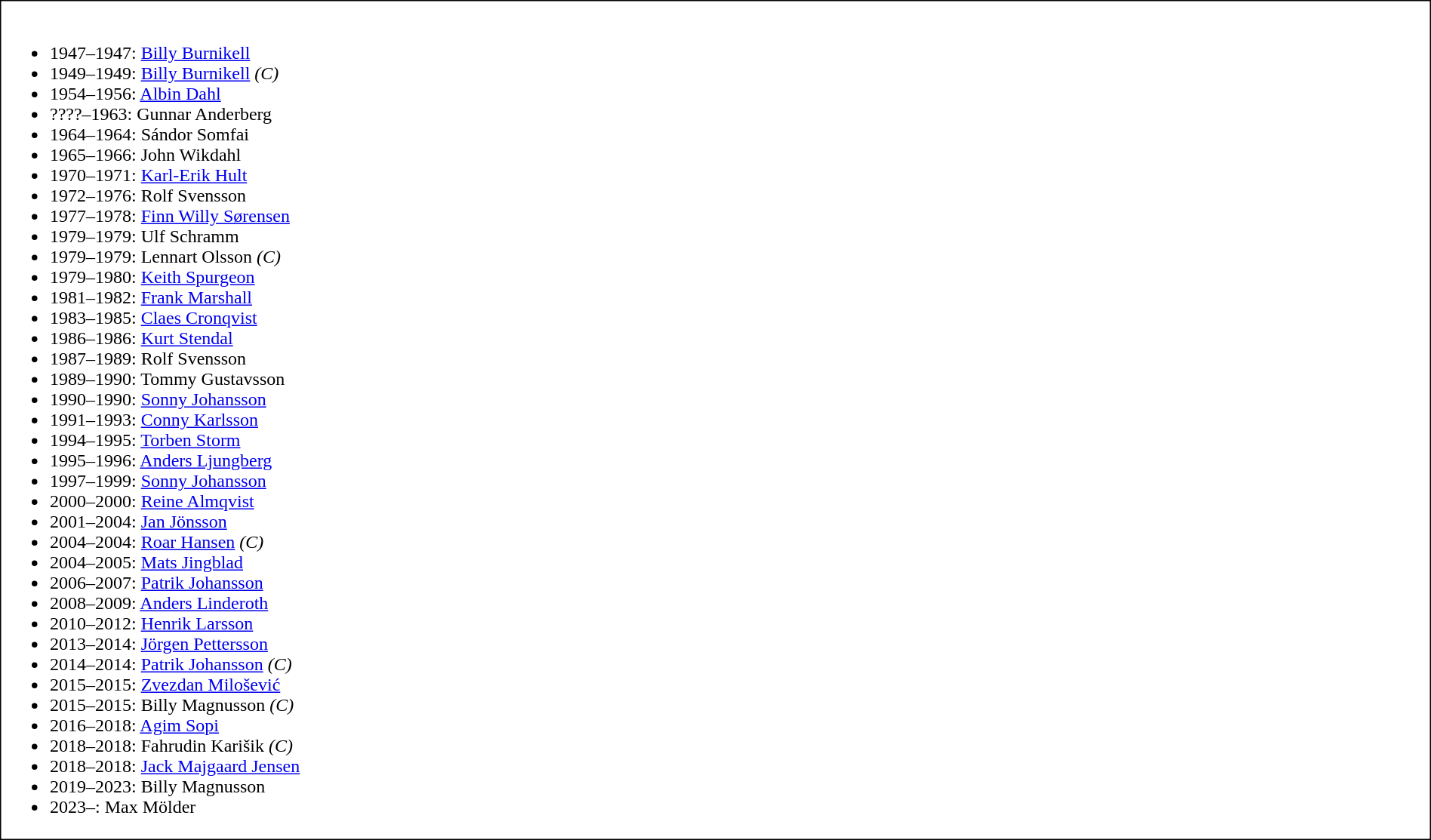<table class="toccolours" style="border:#000000 solid 1px; width: 100%">
<tr>
<td><br><ul><li>1947–1947:  <a href='#'>Billy Burnikell</a></li><li>1949–1949:  <a href='#'>Billy Burnikell</a>  <em>(C)</em></li><li>1954–1956:  <a href='#'>Albin Dahl</a></li><li>????–1963:  Gunnar Anderberg</li><li>1964–1964:  Sándor Somfai</li><li>1965–1966:  John Wikdahl</li><li>1970–1971:  <a href='#'>Karl-Erik Hult</a></li><li>1972–1976:  Rolf Svensson</li><li>1977–1978:  <a href='#'>Finn Willy Sørensen</a></li><li>1979–1979:  Ulf Schramm</li><li>1979–1979:  Lennart Olsson <em>(C)</em></li><li>1979–1980:  <a href='#'>Keith Spurgeon</a></li><li>1981–1982:  <a href='#'>Frank Marshall</a></li><li>1983–1985:  <a href='#'>Claes Cronqvist</a></li><li>1986–1986:  <a href='#'>Kurt Stendal</a></li><li>1987–1989:  Rolf Svensson</li><li>1989–1990:  Tommy Gustavsson</li><li>1990–1990:  <a href='#'>Sonny Johansson</a></li><li>1991–1993:  <a href='#'>Conny Karlsson</a></li><li>1994–1995:   <a href='#'>Torben Storm</a></li><li>1995–1996:  <a href='#'>Anders Ljungberg</a></li><li>1997–1999:  <a href='#'>Sonny Johansson</a></li><li>2000–2000:  <a href='#'>Reine Almqvist</a></li><li>2001–2004:  <a href='#'>Jan Jönsson</a></li><li>2004–2004:  <a href='#'>Roar Hansen</a> <em>(C)</em></li><li>2004–2005:  <a href='#'>Mats Jingblad</a></li><li>2006–2007:  <a href='#'>Patrik Johansson</a></li><li>2008–2009:  <a href='#'>Anders Linderoth</a></li><li>2010–2012:  <a href='#'>Henrik Larsson</a></li><li>2013–2014:  <a href='#'>Jörgen Pettersson</a></li><li>2014–2014:  <a href='#'>Patrik Johansson</a> <em>(C)</em></li><li>2015–2015:  <a href='#'>Zvezdan Milošević</a></li><li>2015–2015:  Billy Magnusson <em>(C)</em></li><li>2016–2018:  <a href='#'>Agim Sopi</a></li><li>2018–2018:  Fahrudin Karišik <em>(C)</em></li><li>2018–2018:  <a href='#'>Jack Majgaard Jensen</a></li><li>2019–2023:  Billy Magnusson</li><li>2023–:  Max Mölder</li></ul></td>
</tr>
</table>
